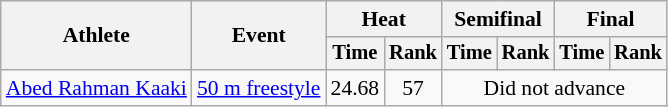<table class=wikitable style="font-size:90%">
<tr>
<th rowspan="2">Athlete</th>
<th rowspan="2">Event</th>
<th colspan="2">Heat</th>
<th colspan="2">Semifinal</th>
<th colspan="2">Final</th>
</tr>
<tr style="font-size:95%">
<th>Time</th>
<th>Rank</th>
<th>Time</th>
<th>Rank</th>
<th>Time</th>
<th>Rank</th>
</tr>
<tr align=center>
<td align=left><a href='#'>Abed Rahman Kaaki</a></td>
<td align=left><a href='#'>50 m freestyle</a></td>
<td>24.68</td>
<td>57</td>
<td colspan=4>Did not advance</td>
</tr>
</table>
